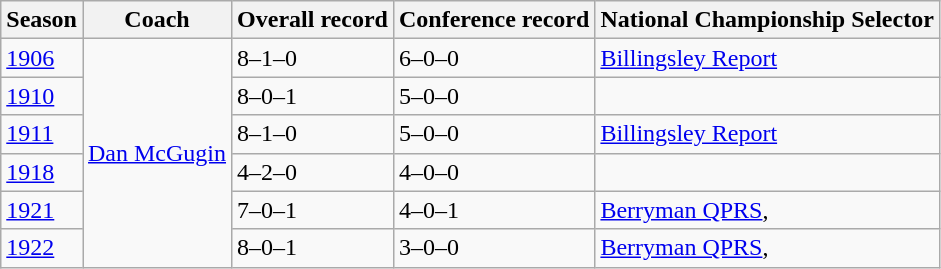<table class="wikitable">
<tr>
<th>Season</th>
<th>Coach</th>
<th>Overall record</th>
<th>Conference record</th>
<th>National Championship Selector</th>
</tr>
<tr>
<td><a href='#'>1906</a></td>
<td rowspan="6"><a href='#'>Dan McGugin</a></td>
<td>8–1–0</td>
<td>6–0–0</td>
<td><a href='#'>Billingsley Report</a></td>
</tr>
<tr>
<td><a href='#'>1910</a></td>
<td>8–0–1</td>
<td>5–0–0</td>
<td></td>
</tr>
<tr>
<td><a href='#'>1911</a></td>
<td>8–1–0</td>
<td>5–0–0</td>
<td><a href='#'>Billingsley Report</a></td>
</tr>
<tr>
<td><a href='#'>1918</a></td>
<td>4–2–0</td>
<td>4–0–0</td>
<td></td>
</tr>
<tr>
<td><a href='#'>1921</a></td>
<td>7–0–1</td>
<td>4–0–1</td>
<td><a href='#'>Berryman QPRS</a>, </td>
</tr>
<tr>
<td><a href='#'>1922</a></td>
<td>8–0–1</td>
<td>3–0–0</td>
<td><a href='#'>Berryman QPRS</a>, </td>
</tr>
</table>
